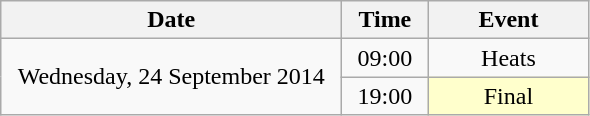<table class = "wikitable" style="text-align:center;">
<tr>
<th width=220>Date</th>
<th width=50>Time</th>
<th width=100>Event</th>
</tr>
<tr>
<td rowspan=2>Wednesday, 24 September 2014</td>
<td>09:00</td>
<td>Heats</td>
</tr>
<tr>
<td>19:00</td>
<td bgcolor=ffffcc>Final</td>
</tr>
</table>
